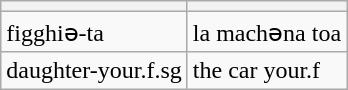<table class="wikitable">
<tr>
<th></th>
<th></th>
</tr>
<tr>
<td>figghiə-ta</td>
<td>la machəna toa</td>
</tr>
<tr>
<td>daughter-your.f.sg</td>
<td>the car your.f</td>
</tr>
</table>
